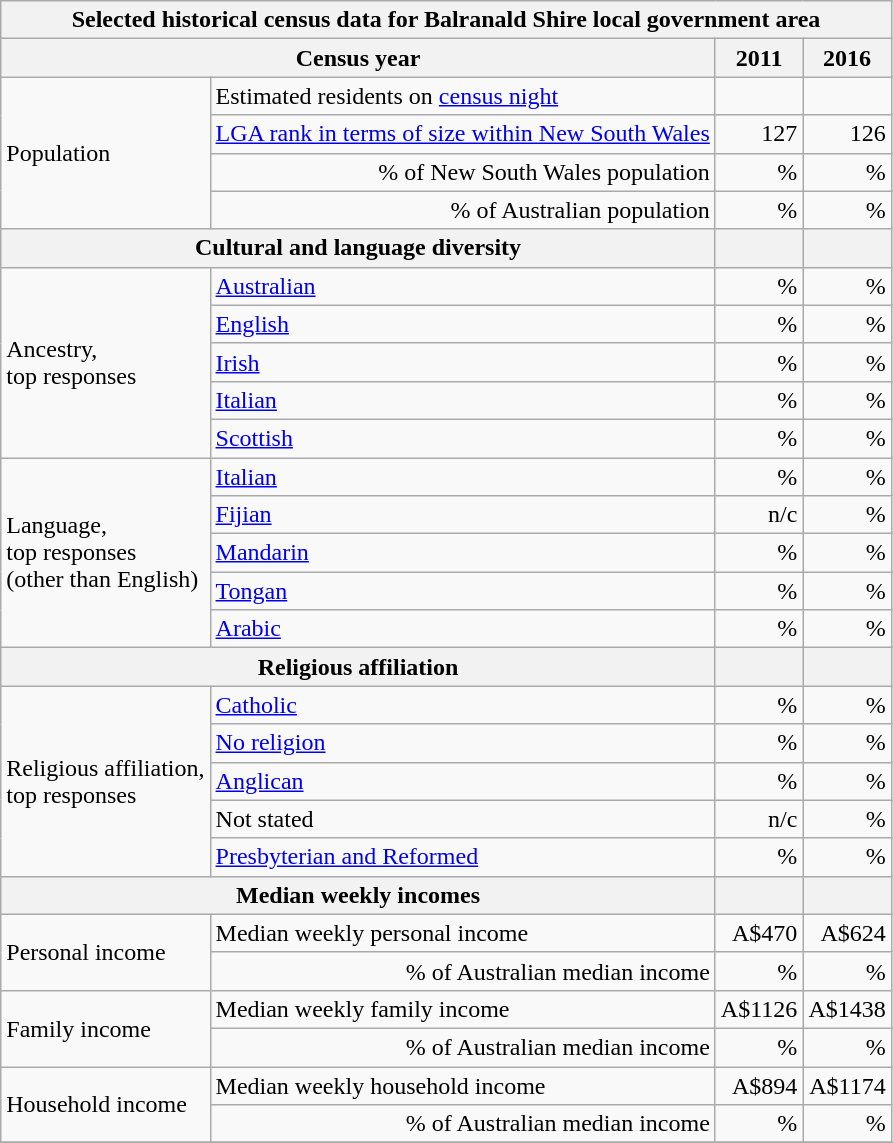<table class="wikitable">
<tr>
<th colspan=7>Selected historical census data for Balranald Shire local government area</th>
</tr>
<tr>
<th colspan=3>Census year</th>
<th>2011</th>
<th>2016</th>
</tr>
<tr>
<td rowspan=4 colspan="2">Population</td>
<td>Estimated residents on <a href='#'>census night</a></td>
<td align="right"></td>
<td align="right"> </td>
</tr>
<tr>
<td align="right"><a href='#'>LGA rank in terms of size within New South Wales</a></td>
<td align="right">127</td>
<td align="right"> 126</td>
</tr>
<tr>
<td align="right">% of New South Wales population</td>
<td align="right">%</td>
<td align="right"> %</td>
</tr>
<tr>
<td align="right">% of Australian population</td>
<td align="right">%</td>
<td align="right"> %</td>
</tr>
<tr>
<th colspan=3>Cultural and language diversity</th>
<th></th>
<th></th>
</tr>
<tr>
<td rowspan=5 colspan=2>Ancestry,<br>top responses</td>
<td><a href='#'>Australian</a></td>
<td align="right">%</td>
<td align="right"> %</td>
</tr>
<tr>
<td><a href='#'>English</a></td>
<td align="right">%</td>
<td align="right"> %</td>
</tr>
<tr>
<td><a href='#'>Irish</a></td>
<td align="right">%</td>
<td align="right"> %</td>
</tr>
<tr>
<td><a href='#'>Italian</a></td>
<td align="right">%</td>
<td align="right"> %</td>
</tr>
<tr>
<td><a href='#'>Scottish</a></td>
<td align="right">%</td>
<td align="right"> %</td>
</tr>
<tr>
<td rowspan=5 colspan=2>Language,<br>top responses<br>(other than English)</td>
<td><a href='#'>Italian</a></td>
<td align="right">%</td>
<td align="right"> %</td>
</tr>
<tr>
<td><a href='#'>Fijian</a></td>
<td align="right">n/c</td>
<td align="right"> %</td>
</tr>
<tr>
<td><a href='#'>Mandarin</a></td>
<td align="right">%</td>
<td align="right"> %</td>
</tr>
<tr>
<td><a href='#'>Tongan</a></td>
<td align="right">%</td>
<td align="right"> %</td>
</tr>
<tr>
<td><a href='#'>Arabic</a></td>
<td align="right">%</td>
<td align="right"> %</td>
</tr>
<tr>
<th colspan=3>Religious affiliation</th>
<th></th>
<th></th>
</tr>
<tr>
<td rowspan=5 colspan=2>Religious affiliation,<br>top responses</td>
<td><a href='#'>Catholic</a></td>
<td align="right">%</td>
<td align="right"> %</td>
</tr>
<tr>
<td><a href='#'>No religion</a></td>
<td align="right">%</td>
<td align="right"> %</td>
</tr>
<tr>
<td><a href='#'>Anglican</a></td>
<td align="right">%</td>
<td align="right"> %</td>
</tr>
<tr>
<td>Not stated</td>
<td align="right">n/c</td>
<td align="right"> %</td>
</tr>
<tr>
<td><a href='#'>Presbyterian and Reformed</a></td>
<td align="right">%</td>
<td align="right"> %</td>
</tr>
<tr>
<th colspan=3>Median weekly incomes</th>
<th></th>
<th></th>
</tr>
<tr>
<td rowspan=2 colspan=2>Personal income</td>
<td>Median weekly personal income</td>
<td align="right">A$470</td>
<td align="right">A$624</td>
</tr>
<tr>
<td align="right">% of Australian median income</td>
<td align="right">%</td>
<td align="right"> %</td>
</tr>
<tr>
<td rowspan=2 colspan=2>Family income</td>
<td>Median weekly family income</td>
<td align="right">A$1126</td>
<td align="right">A$1438</td>
</tr>
<tr>
<td align="right">% of Australian median income</td>
<td align="right">%</td>
<td align="right"> %</td>
</tr>
<tr>
<td rowspan=2 colspan=2>Household income</td>
<td>Median weekly household income</td>
<td align="right">A$894</td>
<td align="right">A$1174</td>
</tr>
<tr>
<td align="right">% of Australian median income</td>
<td align="right">%</td>
<td align="right"> %</td>
</tr>
<tr>
</tr>
</table>
